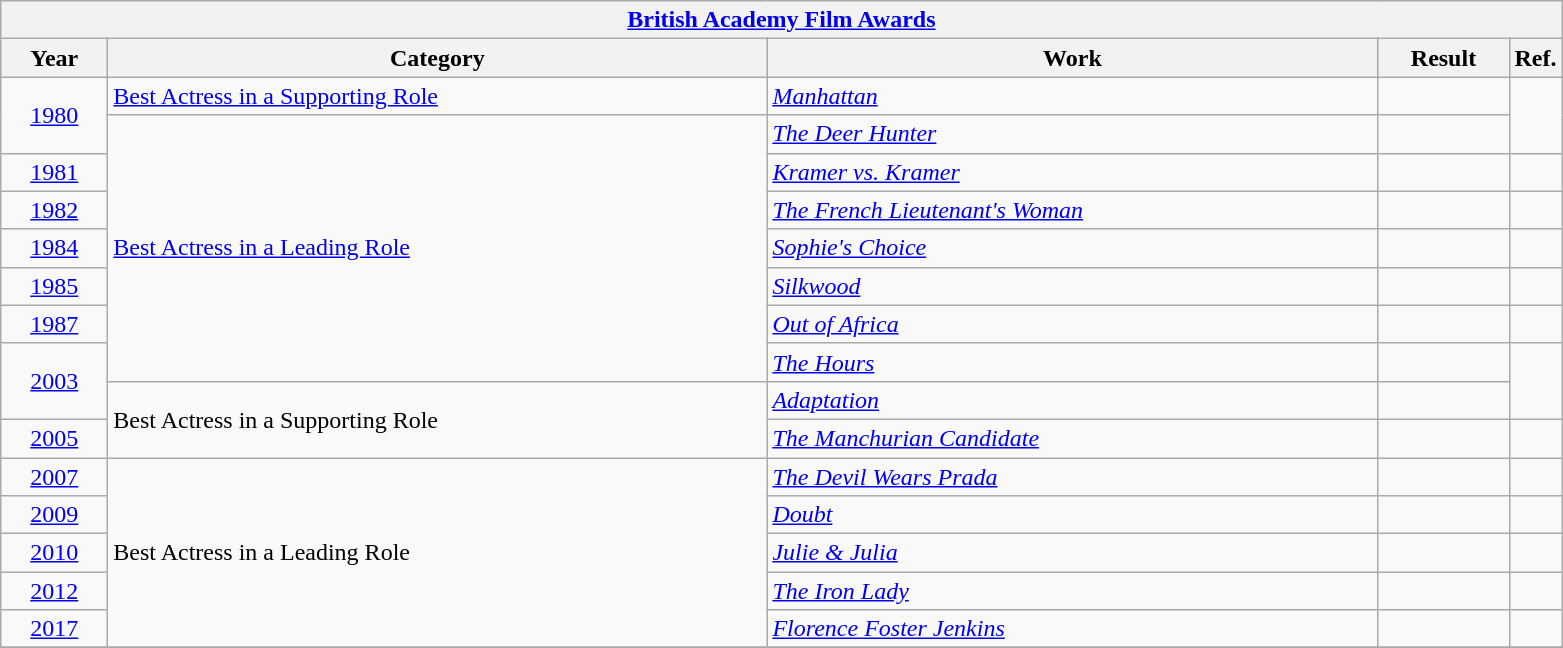<table class="wikitable sortable">
<tr>
<th colspan=5><a href='#'>British Academy Film Awards</a></th>
</tr>
<tr>
<th scope="col" style="width:4em;">Year</th>
<th scope="col" style="width:27em;">Category</th>
<th scope="col" style="width:25em;">Work</th>
<th scope="col" style="width:5em;">Result</th>
<th class=unsortable>Ref.</th>
</tr>
<tr>
<td style="text-align:center;", rowspan="2"><a href='#'>1980</a></td>
<td><a href='#'>Best Actress in a Supporting Role</a></td>
<td><em><a href='#'>Manhattan</a></em></td>
<td></td>
<td rowspan="2" style="text-align:center;"></td>
</tr>
<tr>
<td rowspan="7"><a href='#'>Best Actress in a Leading Role</a></td>
<td><em><a href='#'>The Deer Hunter</a></em></td>
<td></td>
</tr>
<tr>
<td style="text-align:center;"><a href='#'>1981</a></td>
<td><em><a href='#'>Kramer vs. Kramer</a></em></td>
<td></td>
<td style="text-align:center;"></td>
</tr>
<tr>
<td style="text-align:center;"><a href='#'>1982</a></td>
<td><em><a href='#'>The French Lieutenant's Woman</a></em></td>
<td></td>
<td style="text-align:center;"></td>
</tr>
<tr>
<td style="text-align:center;"><a href='#'>1984</a></td>
<td><em><a href='#'>Sophie's Choice</a></em></td>
<td></td>
<td style="text-align:center;"></td>
</tr>
<tr>
<td style="text-align:center;"><a href='#'>1985</a></td>
<td><em><a href='#'>Silkwood</a></em></td>
<td></td>
<td style="text-align:center;"></td>
</tr>
<tr>
<td style="text-align:center;"><a href='#'>1987</a></td>
<td><em><a href='#'>Out of Africa</a></em></td>
<td></td>
<td style="text-align:center;"></td>
</tr>
<tr>
<td style="text-align:center;", rowspan="2"><a href='#'>2003</a></td>
<td><em><a href='#'>The Hours</a></em></td>
<td></td>
<td rowspan="2" style="text-align:center;"></td>
</tr>
<tr>
<td rowspan="2">Best Actress in a Supporting Role</td>
<td><em><a href='#'>Adaptation</a></em></td>
<td></td>
</tr>
<tr>
<td style="text-align:center;"><a href='#'>2005</a></td>
<td><em><a href='#'>The Manchurian Candidate</a></em></td>
<td></td>
<td style="text-align:center;"></td>
</tr>
<tr>
<td style="text-align:center;"><a href='#'>2007</a></td>
<td rowspan="5">Best Actress in a Leading Role</td>
<td><em><a href='#'>The Devil Wears Prada</a></em></td>
<td></td>
<td style="text-align:center;"></td>
</tr>
<tr>
<td style="text-align:center;"><a href='#'>2009</a></td>
<td><em><a href='#'>Doubt</a></em></td>
<td></td>
<td style="text-align:center;"></td>
</tr>
<tr>
<td style="text-align:center;"><a href='#'>2010</a></td>
<td><em><a href='#'>Julie & Julia</a></em></td>
<td></td>
<td style="text-align:center;"></td>
</tr>
<tr>
<td style="text-align:center;"><a href='#'>2012</a></td>
<td><em><a href='#'>The Iron Lady</a></em></td>
<td></td>
<td style="text-align:center;"></td>
</tr>
<tr>
<td style="text-align:center;"><a href='#'>2017</a></td>
<td><em><a href='#'>Florence Foster Jenkins</a></em></td>
<td></td>
<td style="text-align:center;"></td>
</tr>
<tr>
</tr>
</table>
